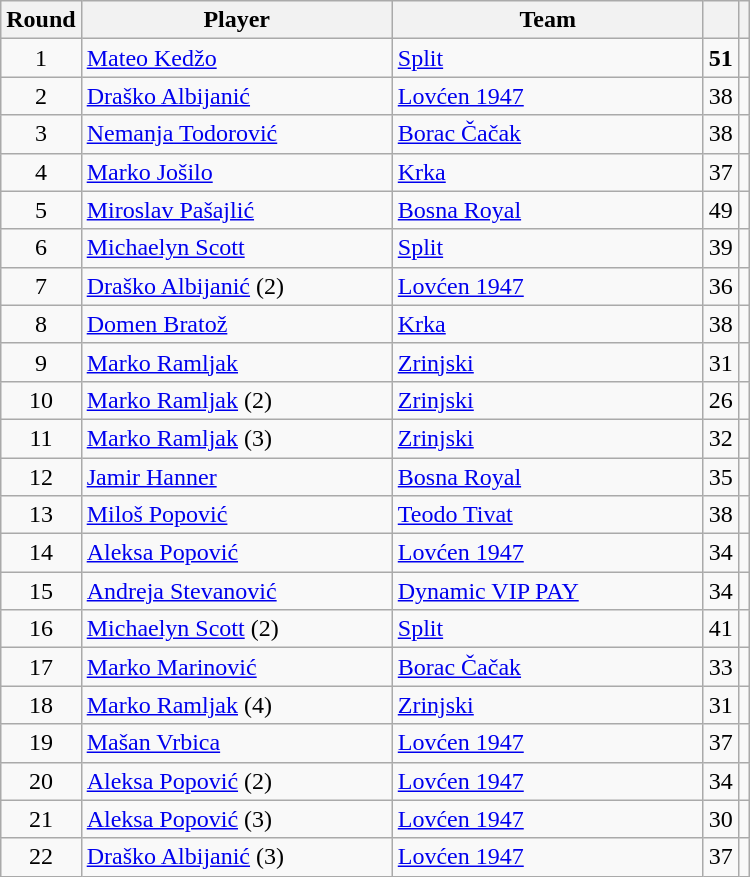<table class="wikitable sortable" style="text-align: center;">
<tr>
<th>Round</th>
<th style="width:200px;">Player</th>
<th style="width:200px;">Team</th>
<th><a href='#'></a></th>
<th></th>
</tr>
<tr>
<td>1</td>
<td align="left"> <a href='#'>Mateo Kedžo</a></td>
<td align="left"> <a href='#'>Split</a></td>
<td><strong>51</strong></td>
<td></td>
</tr>
<tr>
<td>2</td>
<td align="left"> <a href='#'>Draško Albijanić</a></td>
<td align="left"> <a href='#'>Lovćen 1947</a></td>
<td>38</td>
<td></td>
</tr>
<tr>
<td>3</td>
<td align="left"> <a href='#'>Nemanja Todorović</a></td>
<td align="left"> <a href='#'>Borac Čačak</a></td>
<td>38</td>
<td></td>
</tr>
<tr>
<td>4</td>
<td align="left"> <a href='#'>Marko Jošilo</a></td>
<td align="left"> <a href='#'>Krka</a></td>
<td>37</td>
<td></td>
</tr>
<tr>
<td>5</td>
<td align="left"> <a href='#'>Miroslav Pašajlić</a></td>
<td align="left"> <a href='#'>Bosna Royal</a></td>
<td>49</td>
<td></td>
</tr>
<tr>
<td>6</td>
<td align="left"> <a href='#'>Michaelyn Scott</a></td>
<td align="left"> <a href='#'>Split</a></td>
<td>39</td>
<td></td>
</tr>
<tr>
<td>7</td>
<td align="left"> <a href='#'>Draško Albijanić</a> (2)</td>
<td align="left"> <a href='#'>Lovćen 1947</a></td>
<td>36</td>
<td></td>
</tr>
<tr>
<td>8</td>
<td align="left"> <a href='#'>Domen Bratož</a></td>
<td align="left"> <a href='#'>Krka</a></td>
<td>38</td>
<td></td>
</tr>
<tr>
<td>9</td>
<td align="left"> <a href='#'>Marko Ramljak</a></td>
<td align="left"> <a href='#'>Zrinjski</a></td>
<td>31</td>
<td></td>
</tr>
<tr>
<td>10</td>
<td align="left"> <a href='#'>Marko Ramljak</a> (2)</td>
<td align="left"> <a href='#'>Zrinjski</a></td>
<td>26</td>
<td></td>
</tr>
<tr>
<td>11</td>
<td align="left"> <a href='#'>Marko Ramljak</a> (3)</td>
<td align="left"> <a href='#'>Zrinjski</a></td>
<td>32</td>
<td></td>
</tr>
<tr>
<td>12</td>
<td align="left"> <a href='#'>Jamir Hanner</a></td>
<td align="left"> <a href='#'>Bosna Royal</a></td>
<td>35</td>
<td></td>
</tr>
<tr>
<td>13</td>
<td align="left"> <a href='#'>Miloš Popović</a></td>
<td align="left"> <a href='#'>Teodo Tivat</a></td>
<td>38</td>
<td></td>
</tr>
<tr>
<td>14</td>
<td align="left"> <a href='#'>Aleksa Popović</a></td>
<td align="left"> <a href='#'>Lovćen 1947</a></td>
<td>34</td>
<td></td>
</tr>
<tr>
<td>15</td>
<td align="left"> <a href='#'>Andreja Stevanović</a></td>
<td align="left"> <a href='#'>Dynamic VIP PAY</a></td>
<td>34</td>
<td></td>
</tr>
<tr>
<td>16</td>
<td align="left"> <a href='#'>Michaelyn Scott</a> (2)</td>
<td align="left"> <a href='#'>Split</a></td>
<td>41</td>
<td></td>
</tr>
<tr>
<td>17</td>
<td align="left"> <a href='#'>Marko Marinović</a></td>
<td align="left"> <a href='#'>Borac Čačak</a></td>
<td>33</td>
<td></td>
</tr>
<tr>
<td>18</td>
<td align="left"> <a href='#'>Marko Ramljak</a> (4)</td>
<td align="left"> <a href='#'>Zrinjski</a></td>
<td>31</td>
<td></td>
</tr>
<tr>
<td>19</td>
<td align="left"> <a href='#'>Mašan Vrbica</a></td>
<td align="left"> <a href='#'>Lovćen 1947</a></td>
<td>37</td>
<td></td>
</tr>
<tr>
<td>20</td>
<td align="left"> <a href='#'>Aleksa Popović</a> (2)</td>
<td align="left"> <a href='#'>Lovćen 1947</a></td>
<td>34</td>
<td></td>
</tr>
<tr>
<td>21</td>
<td align="left"> <a href='#'>Aleksa Popović</a> (3)</td>
<td align="left"> <a href='#'>Lovćen 1947</a></td>
<td>30</td>
<td></td>
</tr>
<tr>
<td>22</td>
<td align="left"> <a href='#'>Draško Albijanić</a> (3)</td>
<td align="left"> <a href='#'>Lovćen 1947</a></td>
<td>37</td>
<td></td>
</tr>
</table>
